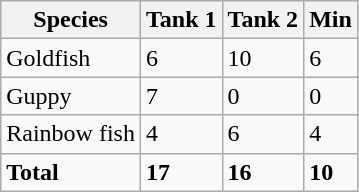<table class="wikitable floatright">
<tr>
<th>Species</th>
<th>Tank 1</th>
<th>Tank 2</th>
<th>Min</th>
</tr>
<tr>
<td>Goldfish</td>
<td>6</td>
<td>10</td>
<td>6</td>
</tr>
<tr>
<td>Guppy</td>
<td>7</td>
<td>0</td>
<td>0</td>
</tr>
<tr>
<td>Rainbow fish</td>
<td>4</td>
<td>6</td>
<td>4</td>
</tr>
<tr>
<td><strong>Total</strong></td>
<td><strong>17</strong></td>
<td><strong>16</strong></td>
<td><strong>10</strong></td>
</tr>
</table>
